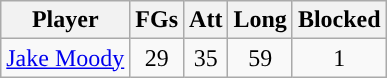<table class="wikitable sortable sortable" style="text-align: center">
<tr align=center>
<th>Player</th>
<th>FGs</th>
<th>Att</th>
<th>Long</th>
<th>Blocked</th>
</tr>
<tr>
<td><a href='#'>Jake Moody</a></td>
<td>29</td>
<td>35</td>
<td>59</td>
<td>1</td>
</tr>
</table>
